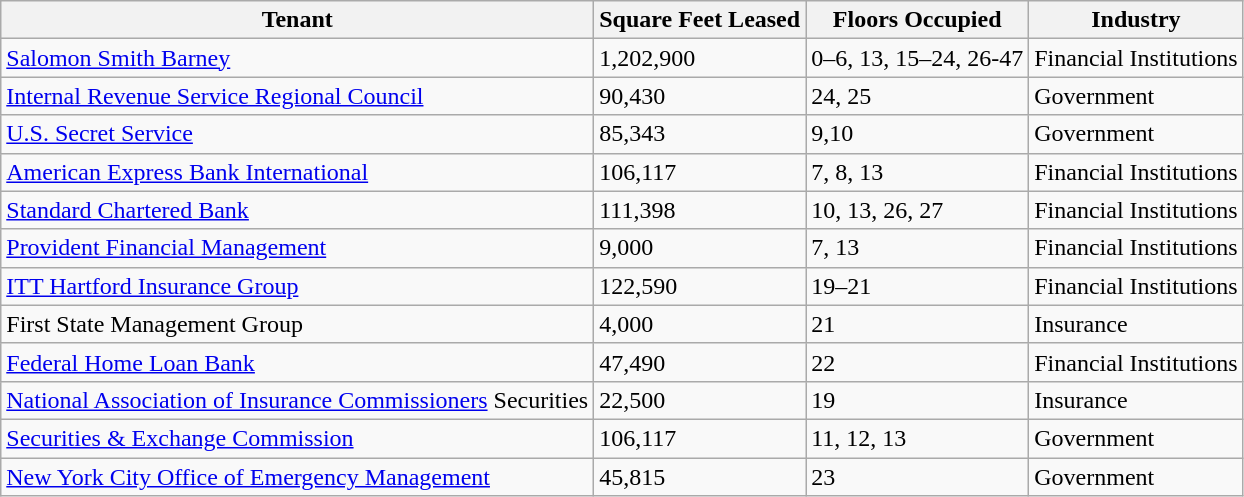<table class="wikitable sortable">
<tr>
<th>Tenant</th>
<th>Square Feet Leased</th>
<th>Floors Occupied</th>
<th>Industry</th>
</tr>
<tr>
<td><a href='#'>Salomon Smith Barney</a></td>
<td>1,202,900</td>
<td>0–6, 13, 15–24, 26-47</td>
<td>Financial Institutions</td>
</tr>
<tr>
<td><a href='#'>Internal Revenue Service Regional Council</a></td>
<td>90,430</td>
<td>24, 25</td>
<td>Government</td>
</tr>
<tr>
<td><a href='#'>U.S. Secret Service</a></td>
<td>85,343</td>
<td>9,10</td>
<td>Government</td>
</tr>
<tr>
<td><a href='#'>American Express Bank International</a></td>
<td>106,117</td>
<td>7, 8, 13</td>
<td>Financial Institutions</td>
</tr>
<tr>
<td><a href='#'>Standard Chartered Bank</a></td>
<td>111,398</td>
<td>10, 13, 26, 27</td>
<td>Financial Institutions</td>
</tr>
<tr>
<td><a href='#'>Provident Financial Management</a></td>
<td>9,000</td>
<td>7, 13</td>
<td>Financial Institutions</td>
</tr>
<tr>
<td><a href='#'>ITT Hartford Insurance Group</a></td>
<td>122,590</td>
<td>19–21</td>
<td>Financial Institutions</td>
</tr>
<tr>
<td>First State Management Group</td>
<td>4,000</td>
<td>21</td>
<td>Insurance</td>
</tr>
<tr>
<td><a href='#'>Federal Home Loan Bank</a></td>
<td>47,490</td>
<td>22</td>
<td>Financial Institutions</td>
</tr>
<tr>
<td><a href='#'>National Association of Insurance Commissioners</a> Securities</td>
<td>22,500</td>
<td>19</td>
<td>Insurance</td>
</tr>
<tr>
<td><a href='#'>Securities & Exchange Commission</a></td>
<td>106,117</td>
<td>11, 12, 13</td>
<td>Government</td>
</tr>
<tr>
<td><a href='#'>New York City Office of Emergency Management</a></td>
<td>45,815</td>
<td>23</td>
<td>Government</td>
</tr>
</table>
